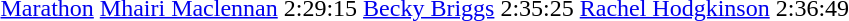<table>
<tr>
<td><a href='#'>Marathon</a></td>
<td><a href='#'>Mhairi Maclennan</a></td>
<td>2:29:15</td>
<td><a href='#'>Becky Briggs</a></td>
<td>2:35:25</td>
<td><a href='#'>Rachel Hodgkinson</a></td>
<td>2:36:49</td>
</tr>
</table>
